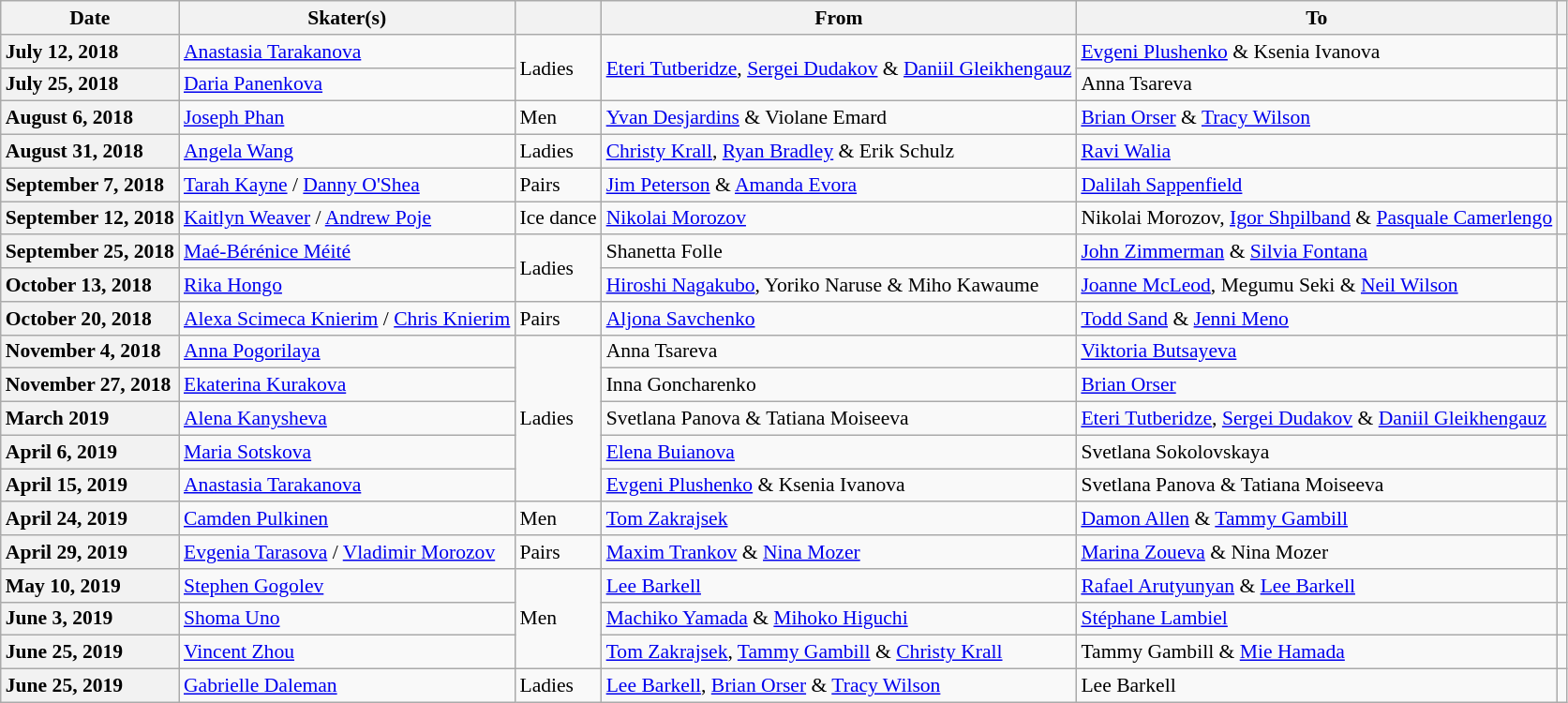<table class="wikitable unsortable" style="text-align:left; font-size:90%">
<tr>
<th scope="col">Date</th>
<th scope="col">Skater(s)</th>
<th scope="col"></th>
<th scope="col">From</th>
<th scope="col">To</th>
<th scope="col"></th>
</tr>
<tr>
<th scope="row" style="text-align:left">July 12, 2018</th>
<td> <a href='#'>Anastasia Tarakanova</a></td>
<td rowspan="2">Ladies</td>
<td rowspan="2"><a href='#'>Eteri Tutberidze</a>, <a href='#'>Sergei Dudakov</a> & <a href='#'>Daniil Gleikhengauz</a></td>
<td><a href='#'>Evgeni Plushenko</a> & Ksenia Ivanova</td>
<td></td>
</tr>
<tr>
<th scope="row" style="text-align:left">July 25, 2018</th>
<td> <a href='#'>Daria Panenkova</a></td>
<td>Anna Tsareva</td>
<td></td>
</tr>
<tr>
<th scope="row" style="text-align:left">August 6, 2018</th>
<td> <a href='#'>Joseph Phan</a></td>
<td>Men</td>
<td><a href='#'>Yvan Desjardins</a> & Violane Emard</td>
<td><a href='#'>Brian Orser</a> & <a href='#'>Tracy Wilson</a></td>
<td></td>
</tr>
<tr>
<th scope="row" style="text-align:left">August 31, 2018</th>
<td> <a href='#'>Angela Wang</a></td>
<td>Ladies</td>
<td><a href='#'>Christy Krall</a>, <a href='#'>Ryan Bradley</a> & Erik Schulz</td>
<td><a href='#'>Ravi Walia</a></td>
<td></td>
</tr>
<tr>
<th scope="row" style="text-align:left">September 7, 2018</th>
<td> <a href='#'>Tarah Kayne</a> / <a href='#'>Danny O'Shea</a></td>
<td>Pairs</td>
<td><a href='#'>Jim Peterson</a> & <a href='#'>Amanda Evora</a></td>
<td><a href='#'>Dalilah Sappenfield</a></td>
<td></td>
</tr>
<tr>
<th scope="row" style="text-align:left">September 12, 2018</th>
<td> <a href='#'>Kaitlyn Weaver</a> / <a href='#'>Andrew Poje</a></td>
<td>Ice dance</td>
<td><a href='#'>Nikolai Morozov</a></td>
<td>Nikolai Morozov, <a href='#'>Igor Shpilband</a> & <a href='#'>Pasquale Camerlengo</a></td>
<td></td>
</tr>
<tr>
<th scope="row" style="text-align:left">September 25, 2018</th>
<td> <a href='#'>Maé-Bérénice Méité</a></td>
<td rowspan="2">Ladies</td>
<td>Shanetta Folle</td>
<td><a href='#'>John Zimmerman</a> & <a href='#'>Silvia Fontana</a></td>
<td></td>
</tr>
<tr>
<th scope="row" style="text-align:left">October 13, 2018</th>
<td> <a href='#'>Rika Hongo</a></td>
<td><a href='#'>Hiroshi Nagakubo</a>, Yoriko Naruse & Miho Kawaume</td>
<td><a href='#'>Joanne McLeod</a>, Megumu Seki & <a href='#'>Neil Wilson</a></td>
<td></td>
</tr>
<tr>
<th scope="row" style="text-align:left">October 20, 2018</th>
<td> <a href='#'>Alexa Scimeca Knierim</a> / <a href='#'>Chris Knierim</a></td>
<td>Pairs</td>
<td><a href='#'>Aljona Savchenko</a></td>
<td><a href='#'>Todd Sand</a> & <a href='#'>Jenni Meno</a></td>
<td></td>
</tr>
<tr>
<th scope="row" style="text-align:left">November 4, 2018</th>
<td> <a href='#'>Anna Pogorilaya</a></td>
<td rowspan="5">Ladies</td>
<td>Anna Tsareva</td>
<td><a href='#'>Viktoria Butsayeva</a></td>
<td></td>
</tr>
<tr>
<th scope="row" style="text-align:left">November 27, 2018</th>
<td> <a href='#'>Ekaterina Kurakova</a></td>
<td>Inna Goncharenko</td>
<td><a href='#'>Brian Orser</a></td>
<td></td>
</tr>
<tr>
<th scope="row" style="text-align:left">March 2019</th>
<td> <a href='#'>Alena Kanysheva</a></td>
<td>Svetlana Panova & Tatiana Moiseeva</td>
<td><a href='#'>Eteri Tutberidze</a>, <a href='#'>Sergei Dudakov</a> & <a href='#'>Daniil Gleikhengauz</a></td>
<td></td>
</tr>
<tr>
<th scope="row" style="text-align:left">April 6, 2019</th>
<td> <a href='#'>Maria Sotskova</a></td>
<td><a href='#'>Elena Buianova</a></td>
<td>Svetlana Sokolovskaya</td>
<td></td>
</tr>
<tr>
<th scope="row" style="text-align:left">April 15, 2019</th>
<td> <a href='#'>Anastasia Tarakanova</a></td>
<td><a href='#'>Evgeni Plushenko</a> & Ksenia Ivanova</td>
<td>Svetlana Panova & Tatiana Moiseeva</td>
<td></td>
</tr>
<tr>
<th scope="row" style="text-align:left">April 24, 2019</th>
<td> <a href='#'>Camden Pulkinen</a></td>
<td>Men</td>
<td><a href='#'>Tom Zakrajsek</a></td>
<td><a href='#'>Damon Allen</a> & <a href='#'>Tammy Gambill</a></td>
<td></td>
</tr>
<tr>
<th scope="row" style="text-align:left">April 29, 2019</th>
<td> <a href='#'>Evgenia Tarasova</a> / <a href='#'>Vladimir Morozov</a></td>
<td>Pairs</td>
<td><a href='#'>Maxim Trankov</a> & <a href='#'>Nina Mozer</a></td>
<td><a href='#'>Marina Zoueva</a> & Nina Mozer</td>
<td></td>
</tr>
<tr>
<th scope="row" style="text-align:left">May 10, 2019</th>
<td> <a href='#'>Stephen Gogolev</a></td>
<td rowspan="3">Men</td>
<td><a href='#'>Lee Barkell</a></td>
<td><a href='#'>Rafael Arutyunyan</a> & <a href='#'>Lee Barkell</a></td>
<td></td>
</tr>
<tr>
<th scope="row" style="text-align:left">June 3, 2019</th>
<td> <a href='#'>Shoma Uno</a></td>
<td><a href='#'>Machiko Yamada</a> & <a href='#'>Mihoko Higuchi</a></td>
<td><a href='#'>Stéphane Lambiel</a></td>
<td></td>
</tr>
<tr>
<th scope="row" style="text-align:left">June 25, 2019</th>
<td> <a href='#'>Vincent Zhou</a></td>
<td><a href='#'>Tom Zakrajsek</a>, <a href='#'>Tammy Gambill</a> & <a href='#'>Christy Krall</a></td>
<td>Tammy Gambill & <a href='#'>Mie Hamada</a></td>
<td></td>
</tr>
<tr>
<th scope="row" style="text-align:left">June 25, 2019</th>
<td> <a href='#'>Gabrielle Daleman</a></td>
<td>Ladies</td>
<td><a href='#'>Lee Barkell</a>, <a href='#'>Brian Orser</a> & <a href='#'>Tracy Wilson</a></td>
<td>Lee Barkell</td>
<td></td>
</tr>
</table>
